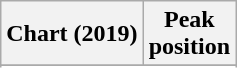<table class="wikitable sortable plainrowheaders" style="text-align:center">
<tr>
<th scope="col">Chart (2019)</th>
<th scope="col">Peak<br>position</th>
</tr>
<tr>
</tr>
<tr>
</tr>
<tr>
</tr>
</table>
